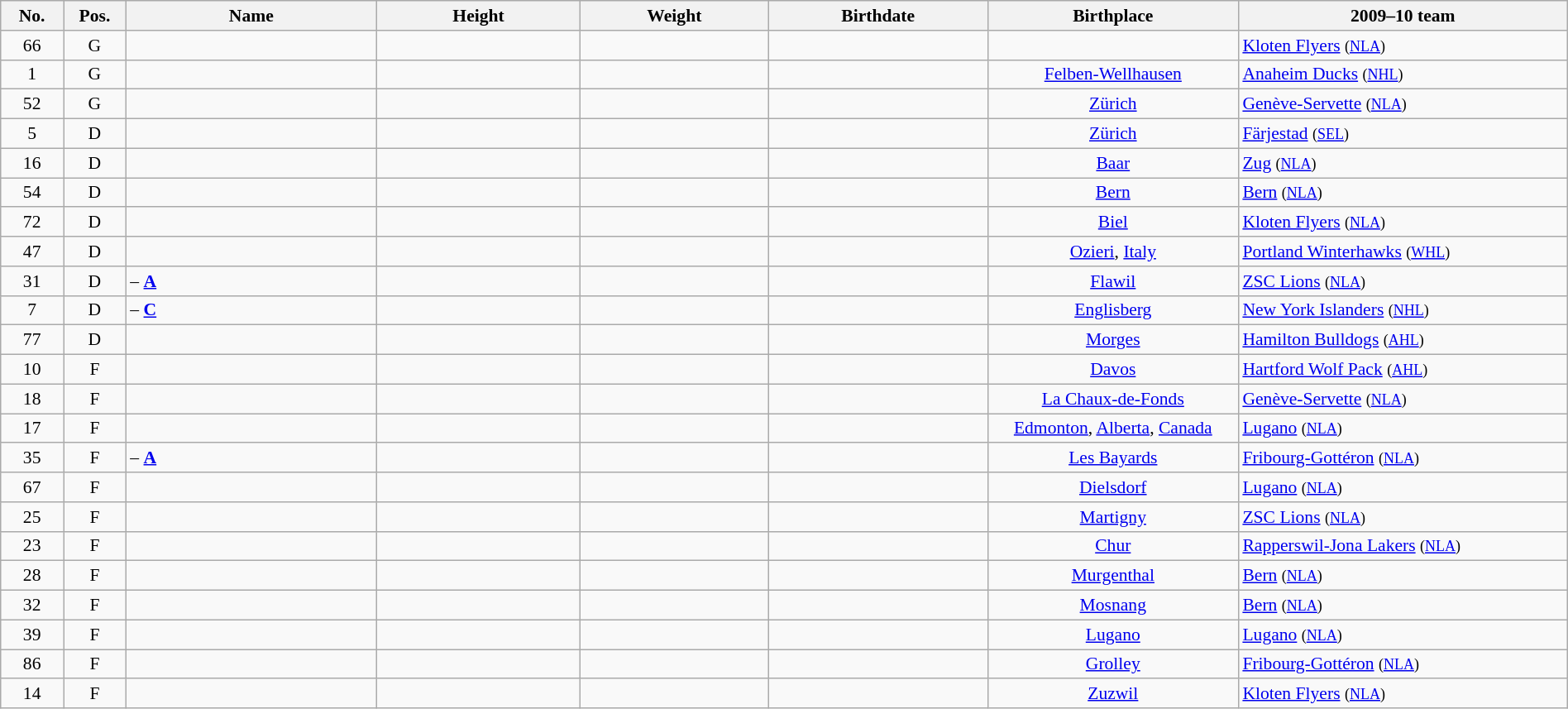<table class="wikitable sortable" style="width:100%;font-size: 90%; text-align: center;">
<tr>
<th style="width:  4%;">No.</th>
<th style="width:  4%;">Pos.</th>
<th style="width: 16%;">Name</th>
<th style="width: 13%;">Height</th>
<th style="width: 12%;">Weight</th>
<th style="width: 14%;">Birthdate</th>
<th style="width: 16%;">Birthplace</th>
<th style="width: 21%;">2009–10 team</th>
</tr>
<tr>
<td>66</td>
<td>G</td>
<td style="text-align:left;"></td>
<td></td>
<td></td>
<td style="text-align:right;"></td>
<td></td>
<td style="text-align:left;"> <a href='#'>Kloten Flyers</a> <small>(<a href='#'>NLA</a>)</small></td>
</tr>
<tr>
<td>1</td>
<td>G</td>
<td style="text-align:left;"></td>
<td></td>
<td></td>
<td style="text-align:right;"></td>
<td><a href='#'>Felben-Wellhausen</a></td>
<td style="text-align:left;"> <a href='#'>Anaheim Ducks</a> <small>(<a href='#'>NHL</a>)</small></td>
</tr>
<tr>
<td>52</td>
<td>G</td>
<td style="text-align:left;"></td>
<td></td>
<td></td>
<td style="text-align:right;"></td>
<td><a href='#'>Zürich</a></td>
<td style="text-align:left;"> <a href='#'>Genève-Servette</a> <small>(<a href='#'>NLA</a>)</small></td>
</tr>
<tr>
<td>5</td>
<td>D</td>
<td style="text-align:left;"></td>
<td></td>
<td></td>
<td style="text-align:right;"></td>
<td><a href='#'>Zürich</a></td>
<td style="text-align:left;"> <a href='#'>Färjestad</a> <small>(<a href='#'>SEL</a>)</small></td>
</tr>
<tr>
<td>16</td>
<td>D</td>
<td style="text-align:left;"></td>
<td></td>
<td></td>
<td style="text-align:right;"></td>
<td><a href='#'>Baar</a></td>
<td style="text-align:left;"> <a href='#'>Zug</a> <small>(<a href='#'>NLA</a>)</small></td>
</tr>
<tr>
<td>54</td>
<td>D</td>
<td style="text-align:left;"></td>
<td></td>
<td></td>
<td style="text-align:right;"></td>
<td><a href='#'>Bern</a></td>
<td style="text-align:left;"> <a href='#'>Bern</a> <small>(<a href='#'>NLA</a>)</small></td>
</tr>
<tr>
<td>72</td>
<td>D</td>
<td style="text-align:left;"></td>
<td></td>
<td></td>
<td style="text-align:right;"></td>
<td><a href='#'>Biel</a></td>
<td style="text-align:left;"> <a href='#'>Kloten Flyers</a> <small>(<a href='#'>NLA</a>)</small></td>
</tr>
<tr>
<td>47</td>
<td>D</td>
<td style="text-align:left;"></td>
<td></td>
<td></td>
<td style="text-align:right;"></td>
<td><a href='#'>Ozieri</a>, <a href='#'>Italy</a></td>
<td style="text-align:left;"> <a href='#'>Portland Winterhawks</a> <small>(<a href='#'>WHL</a>)</small></td>
</tr>
<tr>
<td>31</td>
<td>D</td>
<td style="text-align:left;"> – <strong><a href='#'>A</a></strong></td>
<td></td>
<td></td>
<td style="text-align:right;"></td>
<td><a href='#'>Flawil</a></td>
<td style="text-align:left;"> <a href='#'>ZSC Lions</a> <small>(<a href='#'>NLA</a>)</small></td>
</tr>
<tr>
<td>7</td>
<td>D</td>
<td style="text-align:left;"> – <strong><a href='#'>C</a></strong></td>
<td></td>
<td></td>
<td style="text-align:right;"></td>
<td><a href='#'>Englisberg</a></td>
<td style="text-align:left;"> <a href='#'>New York Islanders</a> <small>(<a href='#'>NHL</a>)</small></td>
</tr>
<tr>
<td>77</td>
<td>D</td>
<td style="text-align:left;"></td>
<td></td>
<td></td>
<td style="text-align:right;"></td>
<td><a href='#'>Morges</a></td>
<td style="text-align:left;"> <a href='#'>Hamilton Bulldogs</a> <small>(<a href='#'>AHL</a>)</small></td>
</tr>
<tr>
<td>10</td>
<td>F</td>
<td style="text-align:left;"></td>
<td></td>
<td></td>
<td style="text-align:right;"></td>
<td><a href='#'>Davos</a></td>
<td style="text-align:left;"> <a href='#'>Hartford Wolf Pack</a> <small>(<a href='#'>AHL</a>)</small></td>
</tr>
<tr>
<td>18</td>
<td>F</td>
<td style="text-align:left;"></td>
<td></td>
<td></td>
<td style="text-align:right;"></td>
<td><a href='#'>La Chaux-de-Fonds</a></td>
<td style="text-align:left;"> <a href='#'>Genève-Servette</a> <small>(<a href='#'>NLA</a>)</small></td>
</tr>
<tr>
<td>17</td>
<td>F</td>
<td style="text-align:left;"></td>
<td></td>
<td></td>
<td style="text-align:right;"></td>
<td><a href='#'>Edmonton</a>, <a href='#'>Alberta</a>, <a href='#'>Canada</a></td>
<td style="text-align:left;"> <a href='#'>Lugano</a> <small>(<a href='#'>NLA</a>)</small></td>
</tr>
<tr>
<td>35</td>
<td>F</td>
<td style="text-align:left;"> – <strong><a href='#'>A</a></strong></td>
<td></td>
<td></td>
<td style="text-align:right;"></td>
<td><a href='#'>Les Bayards</a></td>
<td style="text-align:left;"> <a href='#'>Fribourg-Gottéron</a> <small>(<a href='#'>NLA</a>)</small></td>
</tr>
<tr>
<td>67</td>
<td>F</td>
<td style="text-align:left;"></td>
<td></td>
<td></td>
<td style="text-align:right;"></td>
<td><a href='#'>Dielsdorf</a></td>
<td style="text-align:left;">  <a href='#'>Lugano</a> <small>(<a href='#'>NLA</a>)</small></td>
</tr>
<tr>
<td>25</td>
<td>F</td>
<td style="text-align:left;"></td>
<td></td>
<td></td>
<td style="text-align:right;"></td>
<td><a href='#'>Martigny</a></td>
<td style="text-align:left;"> <a href='#'>ZSC Lions</a> <small>(<a href='#'>NLA</a>)</small></td>
</tr>
<tr>
<td>23</td>
<td>F</td>
<td style="text-align:left;"></td>
<td></td>
<td></td>
<td style="text-align:right;"></td>
<td><a href='#'>Chur</a></td>
<td style="text-align:left;"> <a href='#'>Rapperswil-Jona Lakers</a> <small>(<a href='#'>NLA</a>)</small></td>
</tr>
<tr>
<td>28</td>
<td>F</td>
<td style="text-align:left;"></td>
<td></td>
<td></td>
<td style="text-align:right;"></td>
<td><a href='#'>Murgenthal</a></td>
<td style="text-align:left;"> <a href='#'>Bern</a> <small>(<a href='#'>NLA</a>)</small></td>
</tr>
<tr>
<td>32</td>
<td>F</td>
<td style="text-align:left;"></td>
<td></td>
<td></td>
<td style="text-align:right;"></td>
<td><a href='#'>Mosnang</a></td>
<td style="text-align:left;"> <a href='#'>Bern</a> <small>(<a href='#'>NLA</a>)</small></td>
</tr>
<tr>
<td>39</td>
<td>F</td>
<td style="text-align:left;"></td>
<td></td>
<td></td>
<td style="text-align:right;"></td>
<td><a href='#'>Lugano</a></td>
<td style="text-align:left;"> <a href='#'>Lugano</a> <small>(<a href='#'>NLA</a>)</small></td>
</tr>
<tr>
<td>86</td>
<td>F</td>
<td style="text-align:left;"></td>
<td></td>
<td></td>
<td style="text-align:right;"></td>
<td><a href='#'>Grolley</a></td>
<td style="text-align:left;"> <a href='#'>Fribourg-Gottéron</a> <small>(<a href='#'>NLA</a>)</small></td>
</tr>
<tr>
<td>14</td>
<td>F</td>
<td style="text-align:left;"></td>
<td></td>
<td></td>
<td style="text-align:right;"></td>
<td><a href='#'>Zuzwil</a></td>
<td style="text-align:left;"> <a href='#'>Kloten Flyers</a> <small>(<a href='#'>NLA</a>)</small></td>
</tr>
</table>
